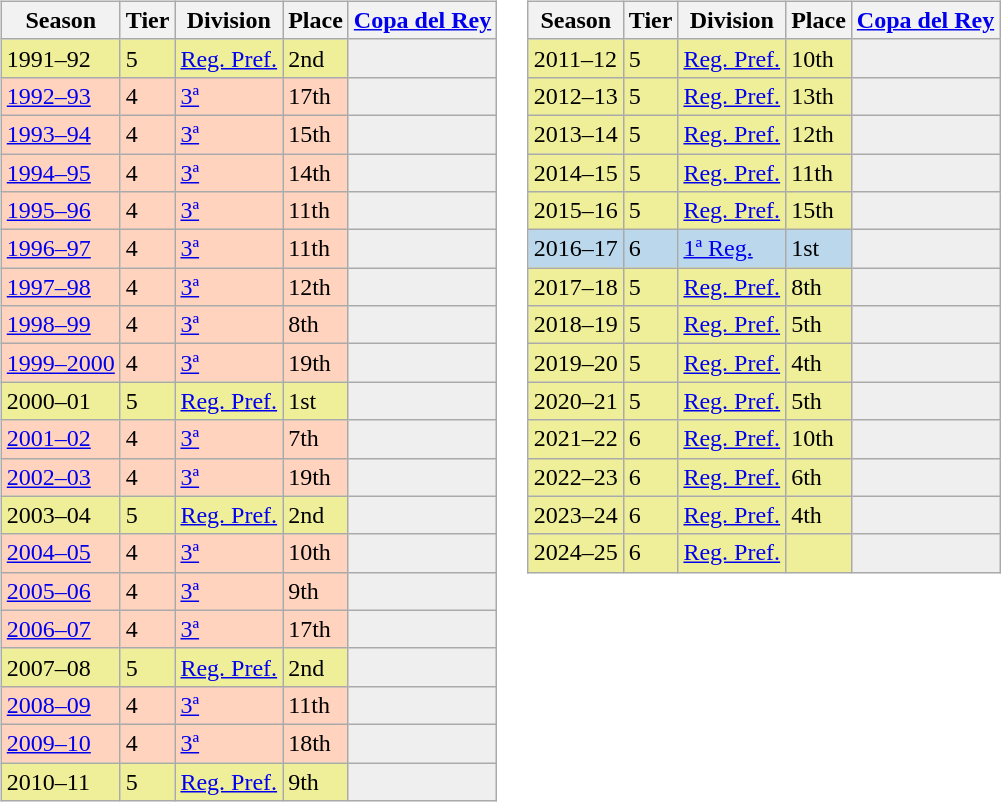<table>
<tr>
<td valign="top" width=0%><br><table class="wikitable">
<tr style="background:#f0f6fa;">
<th>Season</th>
<th>Tier</th>
<th>Division</th>
<th>Place</th>
<th><a href='#'>Copa del Rey</a></th>
</tr>
<tr>
<td style="background:#EFEF99;">1991–92</td>
<td style="background:#EFEF99;">5</td>
<td style="background:#EFEF99;"><a href='#'>Reg. Pref.</a></td>
<td style="background:#EFEF99;">2nd</td>
<th style="background:#efefef;"></th>
</tr>
<tr>
<td style="background:#FFD3BD;"><a href='#'>1992–93</a></td>
<td style="background:#FFD3BD;">4</td>
<td style="background:#FFD3BD;"><a href='#'>3ª</a></td>
<td style="background:#FFD3BD;">17th</td>
<th style="background:#efefef;"></th>
</tr>
<tr>
<td style="background:#FFD3BD;"><a href='#'>1993–94</a></td>
<td style="background:#FFD3BD;">4</td>
<td style="background:#FFD3BD;"><a href='#'>3ª</a></td>
<td style="background:#FFD3BD;">15th</td>
<th style="background:#efefef;"></th>
</tr>
<tr>
<td style="background:#FFD3BD;"><a href='#'>1994–95</a></td>
<td style="background:#FFD3BD;">4</td>
<td style="background:#FFD3BD;"><a href='#'>3ª</a></td>
<td style="background:#FFD3BD;">14th</td>
<th style="background:#efefef;"></th>
</tr>
<tr>
<td style="background:#FFD3BD;"><a href='#'>1995–96</a></td>
<td style="background:#FFD3BD;">4</td>
<td style="background:#FFD3BD;"><a href='#'>3ª</a></td>
<td style="background:#FFD3BD;">11th</td>
<th style="background:#efefef;"></th>
</tr>
<tr>
<td style="background:#FFD3BD;"><a href='#'>1996–97</a></td>
<td style="background:#FFD3BD;">4</td>
<td style="background:#FFD3BD;"><a href='#'>3ª</a></td>
<td style="background:#FFD3BD;">11th</td>
<th style="background:#efefef;"></th>
</tr>
<tr>
<td style="background:#FFD3BD;"><a href='#'>1997–98</a></td>
<td style="background:#FFD3BD;">4</td>
<td style="background:#FFD3BD;"><a href='#'>3ª</a></td>
<td style="background:#FFD3BD;">12th</td>
<th style="background:#efefef;"></th>
</tr>
<tr>
<td style="background:#FFD3BD;"><a href='#'>1998–99</a></td>
<td style="background:#FFD3BD;">4</td>
<td style="background:#FFD3BD;"><a href='#'>3ª</a></td>
<td style="background:#FFD3BD;">8th</td>
<th style="background:#efefef;"></th>
</tr>
<tr>
<td style="background:#FFD3BD;"><a href='#'>1999–2000</a></td>
<td style="background:#FFD3BD;">4</td>
<td style="background:#FFD3BD;"><a href='#'>3ª</a></td>
<td style="background:#FFD3BD;">19th</td>
<th style="background:#efefef;"></th>
</tr>
<tr>
<td style="background:#EFEF99;">2000–01</td>
<td style="background:#EFEF99;">5</td>
<td style="background:#EFEF99;"><a href='#'>Reg. Pref.</a></td>
<td style="background:#EFEF99;">1st</td>
<th style="background:#efefef;"></th>
</tr>
<tr>
<td style="background:#FFD3BD;"><a href='#'>2001–02</a></td>
<td style="background:#FFD3BD;">4</td>
<td style="background:#FFD3BD;"><a href='#'>3ª</a></td>
<td style="background:#FFD3BD;">7th</td>
<th style="background:#efefef;"></th>
</tr>
<tr>
<td style="background:#FFD3BD;"><a href='#'>2002–03</a></td>
<td style="background:#FFD3BD;">4</td>
<td style="background:#FFD3BD;"><a href='#'>3ª</a></td>
<td style="background:#FFD3BD;">19th</td>
<th style="background:#efefef;"></th>
</tr>
<tr>
<td style="background:#EFEF99;">2003–04</td>
<td style="background:#EFEF99;">5</td>
<td style="background:#EFEF99;"><a href='#'>Reg. Pref.</a></td>
<td style="background:#EFEF99;">2nd</td>
<th style="background:#efefef;"></th>
</tr>
<tr>
<td style="background:#FFD3BD;"><a href='#'>2004–05</a></td>
<td style="background:#FFD3BD;">4</td>
<td style="background:#FFD3BD;"><a href='#'>3ª</a></td>
<td style="background:#FFD3BD;">10th</td>
<th style="background:#efefef;"></th>
</tr>
<tr>
<td style="background:#FFD3BD;"><a href='#'>2005–06</a></td>
<td style="background:#FFD3BD;">4</td>
<td style="background:#FFD3BD;"><a href='#'>3ª</a></td>
<td style="background:#FFD3BD;">9th</td>
<th style="background:#efefef;"></th>
</tr>
<tr>
<td style="background:#FFD3BD;"><a href='#'>2006–07</a></td>
<td style="background:#FFD3BD;">4</td>
<td style="background:#FFD3BD;"><a href='#'>3ª</a></td>
<td style="background:#FFD3BD;">17th</td>
<th style="background:#efefef;"></th>
</tr>
<tr>
<td style="background:#EFEF99;">2007–08</td>
<td style="background:#EFEF99;">5</td>
<td style="background:#EFEF99;"><a href='#'>Reg. Pref.</a></td>
<td style="background:#EFEF99;">2nd</td>
<th style="background:#efefef;"></th>
</tr>
<tr>
<td style="background:#FFD3BD;"><a href='#'>2008–09</a></td>
<td style="background:#FFD3BD;">4</td>
<td style="background:#FFD3BD;"><a href='#'>3ª</a></td>
<td style="background:#FFD3BD;">11th</td>
<td style="background:#efefef;"></td>
</tr>
<tr>
<td style="background:#FFD3BD;"><a href='#'>2009–10</a></td>
<td style="background:#FFD3BD;">4</td>
<td style="background:#FFD3BD;"><a href='#'>3ª</a></td>
<td style="background:#FFD3BD;">18th</td>
<td style="background:#efefef;"></td>
</tr>
<tr>
<td style="background:#EFEF99;">2010–11</td>
<td style="background:#EFEF99;">5</td>
<td style="background:#EFEF99;"><a href='#'>Reg. Pref.</a></td>
<td style="background:#EFEF99;">9th</td>
<th style="background:#efefef;"></th>
</tr>
</table>
</td>
<td valign="top" width=0%><br><table class="wikitable">
<tr style="background:#f0f6fa;">
<th>Season</th>
<th>Tier</th>
<th>Division</th>
<th>Place</th>
<th><a href='#'>Copa del Rey</a></th>
</tr>
<tr>
<td style="background:#EFEF99;">2011–12</td>
<td style="background:#EFEF99;">5</td>
<td style="background:#EFEF99;"><a href='#'>Reg. Pref.</a></td>
<td style="background:#EFEF99;">10th</td>
<th style="background:#efefef;"></th>
</tr>
<tr>
<td style="background:#EFEF99;">2012–13</td>
<td style="background:#EFEF99;">5</td>
<td style="background:#EFEF99;"><a href='#'>Reg. Pref.</a></td>
<td style="background:#EFEF99;">13th</td>
<th style="background:#efefef;"></th>
</tr>
<tr>
<td style="background:#EFEF99;">2013–14</td>
<td style="background:#EFEF99;">5</td>
<td style="background:#EFEF99;"><a href='#'>Reg. Pref.</a></td>
<td style="background:#EFEF99;">12th</td>
<th style="background:#efefef;"></th>
</tr>
<tr>
<td style="background:#EFEF99;">2014–15</td>
<td style="background:#EFEF99;">5</td>
<td style="background:#EFEF99;"><a href='#'>Reg. Pref.</a></td>
<td style="background:#EFEF99;">11th</td>
<th style="background:#efefef;"></th>
</tr>
<tr>
<td style="background:#EFEF99;">2015–16</td>
<td style="background:#EFEF99;">5</td>
<td style="background:#EFEF99;"><a href='#'>Reg. Pref.</a></td>
<td style="background:#EFEF99;">15th</td>
<th style="background:#efefef;"></th>
</tr>
<tr>
<td style="background:#BBD7EC;">2016–17</td>
<td style="background:#BBD7EC;">6</td>
<td style="background:#BBD7EC;"><a href='#'>1ª Reg.</a></td>
<td style="background:#BBD7EC;">1st</td>
<th style="background:#efefef;"></th>
</tr>
<tr>
<td style="background:#EFEF99;">2017–18</td>
<td style="background:#EFEF99;">5</td>
<td style="background:#EFEF99;"><a href='#'>Reg. Pref.</a></td>
<td style="background:#EFEF99;">8th</td>
<th style="background:#efefef;"></th>
</tr>
<tr>
<td style="background:#EFEF99;">2018–19</td>
<td style="background:#EFEF99;">5</td>
<td style="background:#EFEF99;"><a href='#'>Reg. Pref.</a></td>
<td style="background:#EFEF99;">5th</td>
<th style="background:#efefef;"></th>
</tr>
<tr>
<td style="background:#EFEF99;">2019–20</td>
<td style="background:#EFEF99;">5</td>
<td style="background:#EFEF99;"><a href='#'>Reg. Pref.</a></td>
<td style="background:#EFEF99;">4th</td>
<th style="background:#efefef;"></th>
</tr>
<tr>
<td style="background:#EFEF99;">2020–21</td>
<td style="background:#EFEF99;">5</td>
<td style="background:#EFEF99;"><a href='#'>Reg. Pref.</a></td>
<td style="background:#EFEF99;">5th</td>
<th style="background:#efefef;"></th>
</tr>
<tr>
<td style="background:#EFEF99;">2021–22</td>
<td style="background:#EFEF99;">6</td>
<td style="background:#EFEF99;"><a href='#'>Reg. Pref.</a></td>
<td style="background:#EFEF99;">10th</td>
<th style="background:#efefef;"></th>
</tr>
<tr>
<td style="background:#EFEF99;">2022–23</td>
<td style="background:#EFEF99;">6</td>
<td style="background:#EFEF99;"><a href='#'>Reg. Pref.</a></td>
<td style="background:#EFEF99;">6th</td>
<th style="background:#efefef;"></th>
</tr>
<tr>
<td style="background:#EFEF99;">2023–24</td>
<td style="background:#EFEF99;">6</td>
<td style="background:#EFEF99;"><a href='#'>Reg. Pref.</a></td>
<td style="background:#EFEF99;">4th</td>
<th style="background:#efefef;"></th>
</tr>
<tr>
<td style="background:#EFEF99;">2024–25</td>
<td style="background:#EFEF99;">6</td>
<td style="background:#EFEF99;"><a href='#'>Reg. Pref.</a></td>
<td style="background:#EFEF99;"></td>
<th style="background:#efefef;"></th>
</tr>
</table>
</td>
</tr>
</table>
